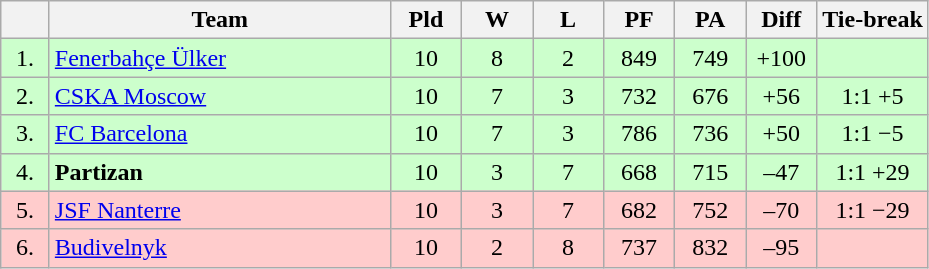<table class="wikitable" style="text-align:center">
<tr>
<th width=25></th>
<th width=220>Team</th>
<th width=40>Pld</th>
<th width=40>W</th>
<th width=40>L</th>
<th width=40>PF</th>
<th width=40>PA</th>
<th width=40>Diff</th>
<th>Tie-break</th>
</tr>
<tr style="background:#ccffcc;">
<td>1.</td>
<td align=left> <a href='#'>Fenerbahçe Ülker</a></td>
<td>10</td>
<td>8</td>
<td>2</td>
<td>849</td>
<td>749</td>
<td>+100</td>
<td></td>
</tr>
<tr style="background:#ccffcc;">
<td>2.</td>
<td align=left> <a href='#'>CSKA Moscow</a></td>
<td>10</td>
<td>7</td>
<td>3</td>
<td>732</td>
<td>676</td>
<td>+56</td>
<td>1:1 +5</td>
</tr>
<tr style="background:#ccffcc;">
<td>3.</td>
<td align=left> <a href='#'>FC Barcelona</a></td>
<td>10</td>
<td>7</td>
<td>3</td>
<td>786</td>
<td>736</td>
<td>+50</td>
<td>1:1 −5</td>
</tr>
<tr style="background:#ccffcc;">
<td>4.</td>
<td align=left> <strong>Partizan</strong></td>
<td>10</td>
<td>3</td>
<td>7</td>
<td>668</td>
<td>715</td>
<td>–47</td>
<td>1:1 +29</td>
</tr>
<tr style="background:#ffcccc;">
<td>5.</td>
<td align=left> <a href='#'>JSF Nanterre</a></td>
<td>10</td>
<td>3</td>
<td>7</td>
<td>682</td>
<td>752</td>
<td>–70</td>
<td>1:1 −29</td>
</tr>
<tr style="background:#ffcccc;">
<td>6.</td>
<td align=left> <a href='#'>Budivelnyk</a></td>
<td>10</td>
<td>2</td>
<td>8</td>
<td>737</td>
<td>832</td>
<td>–95</td>
<td></td>
</tr>
</table>
